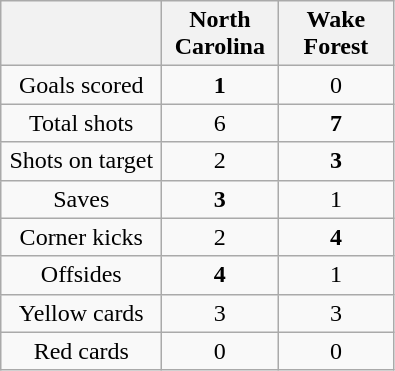<table class="wikitable plainrowheaders" style="text-align: center">
<tr>
<th scope="col" style="width:100px"></th>
<th scope="col" style="width:70px">North<br>Carolina</th>
<th scope="col" style="width:70px">Wake<br>Forest</th>
</tr>
<tr>
<td scope=row>Goals scored</td>
<td><strong>1</strong></td>
<td>0</td>
</tr>
<tr>
<td scope=row>Total shots</td>
<td>6</td>
<td><strong>7</strong></td>
</tr>
<tr>
<td scope=row>Shots on target</td>
<td>2</td>
<td><strong>3</strong></td>
</tr>
<tr>
<td scope=row>Saves</td>
<td><strong>3</strong></td>
<td>1</td>
</tr>
<tr>
<td scope=row>Corner kicks</td>
<td>2</td>
<td><strong>4</strong></td>
</tr>
<tr>
<td scope=row>Offsides</td>
<td><strong>4</strong></td>
<td>1</td>
</tr>
<tr>
<td scope=row>Yellow cards</td>
<td>3</td>
<td>3</td>
</tr>
<tr>
<td scope=row>Red cards</td>
<td>0</td>
<td>0</td>
</tr>
</table>
